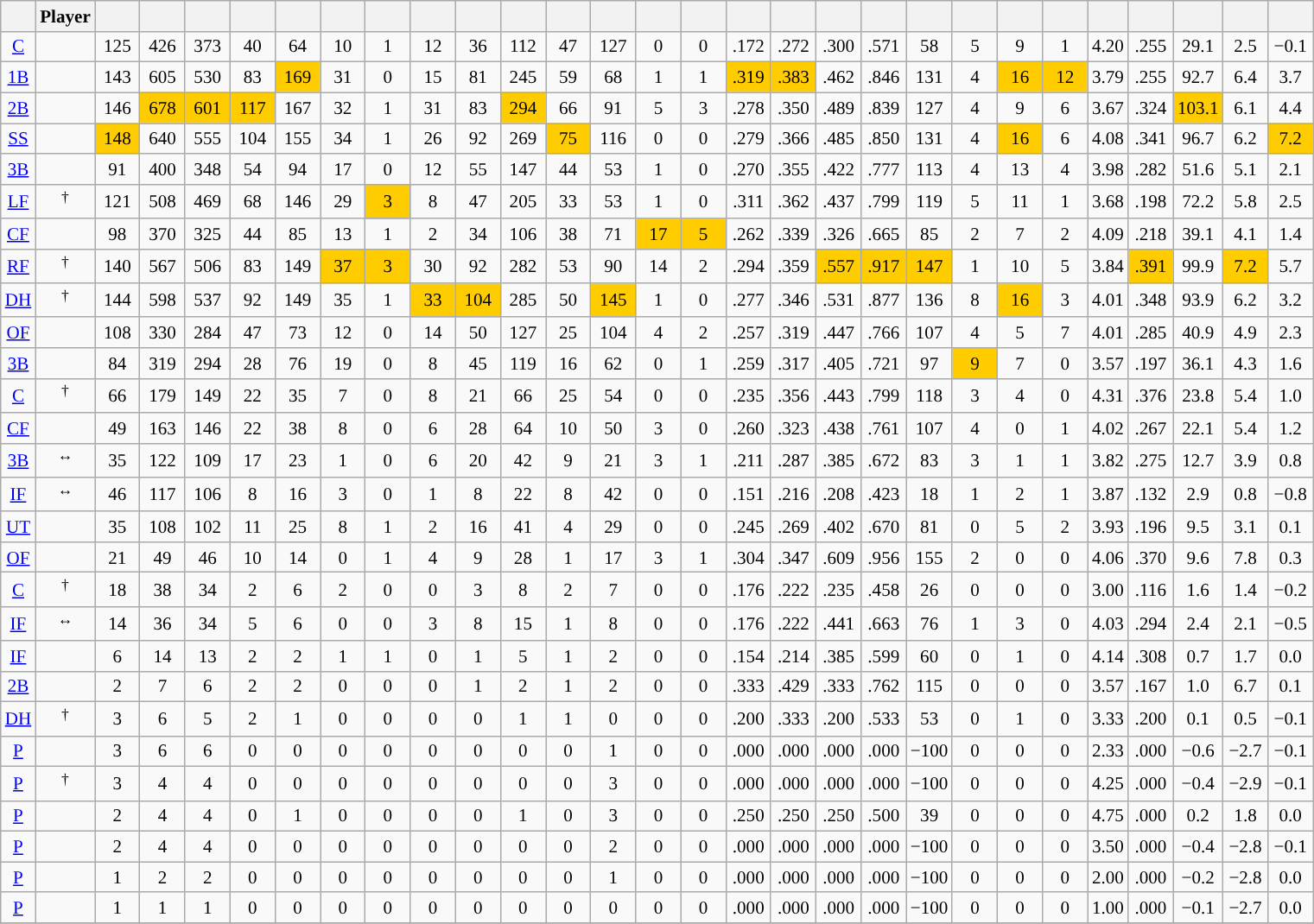<table class="wikitable sortable" style="font-size:88%">
<tr>
<th></th>
<th>Player</th>
<th></th>
<th></th>
<th></th>
<th></th>
<th></th>
<th></th>
<th></th>
<th></th>
<th></th>
<th></th>
<th></th>
<th></th>
<th></th>
<th></th>
<th></th>
<th></th>
<th></th>
<th></th>
<th></th>
<th></th>
<th></th>
<th></th>
<th></th>
<th></th>
<th></th>
<th></th>
<th><br></th>
</tr>
<tr style="text-align:center;">
<td><a href='#'>C</a></td>
<td></td>
<td>125</td>
<td>426</td>
<td>373</td>
<td>40</td>
<td>64</td>
<td>10</td>
<td>1</td>
<td>12</td>
<td>36</td>
<td>112</td>
<td>47</td>
<td>127</td>
<td>0</td>
<td>0</td>
<td>.172</td>
<td>.272</td>
<td>.300</td>
<td>.571</td>
<td>58</td>
<td>5</td>
<td>9</td>
<td>1</td>
<td>4.20</td>
<td>.255</td>
<td>29.1</td>
<td>2.5</td>
<td>−0.1</td>
</tr>
<tr style="text-align:center;">
<td><a href='#'>1B</a></td>
<td></td>
<td>143</td>
<td>605</td>
<td>530</td>
<td>83</td>
<td style="background:#fc0; border:1px solid #aaa; width:2em;">169</td>
<td>31</td>
<td>0</td>
<td>15</td>
<td>81</td>
<td>245</td>
<td>59</td>
<td>68</td>
<td>1</td>
<td>1</td>
<td style="background:#fc0; border:1px solid #aaa; width:2em;">.319</td>
<td style="background:#fc0; border:1px solid #aaa; width:2em;">.383</td>
<td>.462</td>
<td>.846</td>
<td>131</td>
<td>4</td>
<td style="background:#fc0; border:1px solid #aaa; width:2em;">16</td>
<td style="background:#fc0; border:1px solid #aaa; width:2em;">12</td>
<td>3.79</td>
<td>.255</td>
<td>92.7</td>
<td>6.4</td>
<td>3.7</td>
</tr>
<tr style="text-align:center;">
<td><a href='#'>2B</a></td>
<td></td>
<td>146</td>
<td style="background:#fc0; border:1px solid #aaa; width:2em;">678</td>
<td style="background:#fc0; border:1px solid #aaa; width:2em;">601</td>
<td style="background:#fc0; border:1px solid #aaa; width:2em;">117</td>
<td>167</td>
<td>32</td>
<td>1</td>
<td>31</td>
<td>83</td>
<td style="background:#fc0; border:1px solid #aaa; width:2em;">294</td>
<td>66</td>
<td>91</td>
<td>5</td>
<td>3</td>
<td>.278</td>
<td>.350</td>
<td>.489</td>
<td>.839</td>
<td>127</td>
<td>4</td>
<td>9</td>
<td>6</td>
<td>3.67</td>
<td>.324</td>
<td style="background:#fc0; border:1px solid #aaa; width:2em;">103.1</td>
<td>6.1</td>
<td>4.4</td>
</tr>
<tr style="text-align:center;">
<td><a href='#'>SS</a></td>
<td></td>
<td style="background:#fc0; border:1px solid #aaa; width:2em;">148</td>
<td>640</td>
<td>555</td>
<td>104</td>
<td>155</td>
<td>34</td>
<td>1</td>
<td>26</td>
<td>92</td>
<td>269</td>
<td style="background:#fc0; border:1px solid #aaa; width:2em;">75</td>
<td>116</td>
<td>0</td>
<td>0</td>
<td>.279</td>
<td>.366</td>
<td>.485</td>
<td>.850</td>
<td>131</td>
<td>4</td>
<td style="background:#fc0; border:1px solid #aaa; width:2em;">16</td>
<td>6</td>
<td>4.08</td>
<td>.341</td>
<td>96.7</td>
<td>6.2</td>
<td style="background:#fc0; border:1px solid #aaa; width:2em;">7.2</td>
</tr>
<tr style="text-align:center;">
<td><a href='#'>3B</a></td>
<td></td>
<td>91</td>
<td>400</td>
<td>348</td>
<td>54</td>
<td>94</td>
<td>17</td>
<td>0</td>
<td>12</td>
<td>55</td>
<td>147</td>
<td>44</td>
<td>53</td>
<td>1</td>
<td>0</td>
<td>.270</td>
<td>.355</td>
<td>.422</td>
<td>.777</td>
<td>113</td>
<td>4</td>
<td>13</td>
<td>4</td>
<td>3.98</td>
<td>.282</td>
<td>51.6</td>
<td>5.1</td>
<td>2.1</td>
</tr>
<tr style="text-align:center;">
<td><a href='#'>LF</a></td>
<td><sup>†</sup></td>
<td>121</td>
<td>508</td>
<td>469</td>
<td>68</td>
<td>146</td>
<td>29</td>
<td style="background:#fc0; border:1px solid #aaa; width:2em;">3</td>
<td>8</td>
<td>47</td>
<td>205</td>
<td>33</td>
<td>53</td>
<td>1</td>
<td>0</td>
<td>.311</td>
<td>.362</td>
<td>.437</td>
<td>.799</td>
<td>119</td>
<td>5</td>
<td>11</td>
<td>1</td>
<td>3.68</td>
<td>.198</td>
<td>72.2</td>
<td>5.8</td>
<td>2.5</td>
</tr>
<tr style="text-align:center;">
<td><a href='#'>CF</a></td>
<td></td>
<td>98</td>
<td>370</td>
<td>325</td>
<td>44</td>
<td>85</td>
<td>13</td>
<td>1</td>
<td>2</td>
<td>34</td>
<td>106</td>
<td>38</td>
<td>71</td>
<td style="background:#fc0; border:1px solid #aaa; width:2em;">17</td>
<td style="background:#fc0; border:1px solid #aaa; width:2em;">5</td>
<td>.262</td>
<td>.339</td>
<td>.326</td>
<td>.665</td>
<td>85</td>
<td>2</td>
<td>7</td>
<td>2</td>
<td>4.09</td>
<td>.218</td>
<td>39.1</td>
<td>4.1</td>
<td>1.4</td>
</tr>
<tr style="text-align:center;">
<td><a href='#'>RF</a></td>
<td><sup>†</sup></td>
<td>140</td>
<td>567</td>
<td>506</td>
<td>83</td>
<td>149</td>
<td style="background:#fc0; border:1px solid #aaa; width:2em;">37</td>
<td style="background:#fc0; border:1px solid #aaa; width:2em;">3</td>
<td>30</td>
<td>92</td>
<td>282</td>
<td>53</td>
<td>90</td>
<td>14</td>
<td>2</td>
<td>.294</td>
<td>.359</td>
<td style="background:#fc0; border:1px solid #aaa; width:2em;">.557</td>
<td style="background:#fc0; border:1px solid #aaa; width:2em;">.917</td>
<td style="background:#fc0; border:1px solid #aaa; width:2em;">147</td>
<td>1</td>
<td>10</td>
<td>5</td>
<td>3.84</td>
<td style="background:#fc0; border:1px solid #aaa; width:2em;">.391</td>
<td>99.9</td>
<td style="background:#fc0; border:1px solid #aaa; width:2em;">7.2</td>
<td>5.7</td>
</tr>
<tr style="text-align:center;">
<td><a href='#'>DH</a></td>
<td><sup>†</sup></td>
<td>144</td>
<td>598</td>
<td>537</td>
<td>92</td>
<td>149</td>
<td>35</td>
<td>1</td>
<td style="background:#fc0; border:1px solid #aaa; width:2em;">33</td>
<td style="background:#fc0; border:1px solid #aaa; width:2em;">104</td>
<td>285</td>
<td>50</td>
<td style="background:#fc0; border:1px solid #aaa; width:2em;">145</td>
<td>1</td>
<td>0</td>
<td>.277</td>
<td>.346</td>
<td>.531</td>
<td>.877</td>
<td>136</td>
<td>8</td>
<td style="background:#fc0; border:1px solid #aaa; width:2em;">16</td>
<td>3</td>
<td>4.01</td>
<td>.348</td>
<td>93.9</td>
<td>6.2</td>
<td>3.2</td>
</tr>
<tr style="text-align:center;">
<td><a href='#'>OF</a></td>
<td></td>
<td>108</td>
<td>330</td>
<td>284</td>
<td>47</td>
<td>73</td>
<td>12</td>
<td>0</td>
<td>14</td>
<td>50</td>
<td>127</td>
<td>25</td>
<td>104</td>
<td>4</td>
<td>2</td>
<td>.257</td>
<td>.319</td>
<td>.447</td>
<td>.766</td>
<td>107</td>
<td>4</td>
<td>5</td>
<td>7</td>
<td>4.01</td>
<td>.285</td>
<td>40.9</td>
<td>4.9</td>
<td>2.3</td>
</tr>
<tr style="text-align:center;">
<td><a href='#'>3B</a></td>
<td></td>
<td>84</td>
<td>319</td>
<td>294</td>
<td>28</td>
<td>76</td>
<td>19</td>
<td>0</td>
<td>8</td>
<td>45</td>
<td>119</td>
<td>16</td>
<td>62</td>
<td>0</td>
<td>1</td>
<td>.259</td>
<td>.317</td>
<td>.405</td>
<td>.721</td>
<td>97</td>
<td style="background:#fc0; border:1px solid #aaa; width:2em;">9</td>
<td>7</td>
<td>0</td>
<td>3.57</td>
<td>.197</td>
<td>36.1</td>
<td>4.3</td>
<td>1.6</td>
</tr>
<tr style="text-align:center;">
<td><a href='#'>C</a></td>
<td><sup>†</sup></td>
<td>66</td>
<td>179</td>
<td>149</td>
<td>22</td>
<td>35</td>
<td>7</td>
<td>0</td>
<td>8</td>
<td>21</td>
<td>66</td>
<td>25</td>
<td>54</td>
<td>0</td>
<td>0</td>
<td>.235</td>
<td>.356</td>
<td>.443</td>
<td>.799</td>
<td>118</td>
<td>3</td>
<td>4</td>
<td>0</td>
<td>4.31</td>
<td>.376</td>
<td>23.8</td>
<td>5.4</td>
<td>1.0</td>
</tr>
<tr style="text-align:center;">
<td><a href='#'>CF</a></td>
<td></td>
<td>49</td>
<td>163</td>
<td>146</td>
<td>22</td>
<td>38</td>
<td>8</td>
<td>0</td>
<td>6</td>
<td>28</td>
<td>64</td>
<td>10</td>
<td>50</td>
<td>3</td>
<td>0</td>
<td>.260</td>
<td>.323</td>
<td>.438</td>
<td>.761</td>
<td>107</td>
<td>4</td>
<td>0</td>
<td>1</td>
<td>4.02</td>
<td>.267</td>
<td>22.1</td>
<td>5.4</td>
<td>1.2</td>
</tr>
<tr style="text-align:center;">
<td><a href='#'>3B</a></td>
<td><sup>↔</sup></td>
<td>35</td>
<td>122</td>
<td>109</td>
<td>17</td>
<td>23</td>
<td>1</td>
<td>0</td>
<td>6</td>
<td>20</td>
<td>42</td>
<td>9</td>
<td>21</td>
<td>3</td>
<td>1</td>
<td>.211</td>
<td>.287</td>
<td>.385</td>
<td>.672</td>
<td>83</td>
<td>3</td>
<td>1</td>
<td>1</td>
<td>3.82</td>
<td>.275</td>
<td>12.7</td>
<td>3.9</td>
<td>0.8</td>
</tr>
<tr style="text-align:center;">
<td><a href='#'>IF</a></td>
<td><sup>↔</sup></td>
<td>46</td>
<td>117</td>
<td>106</td>
<td>8</td>
<td>16</td>
<td>3</td>
<td>0</td>
<td>1</td>
<td>8</td>
<td>22</td>
<td>8</td>
<td>42</td>
<td>0</td>
<td>0</td>
<td>.151</td>
<td>.216</td>
<td>.208</td>
<td>.423</td>
<td>18</td>
<td>1</td>
<td>2</td>
<td>1</td>
<td>3.87</td>
<td>.132</td>
<td>2.9</td>
<td>0.8</td>
<td>−0.8</td>
</tr>
<tr style="text-align:center;">
<td><a href='#'>UT</a></td>
<td></td>
<td>35</td>
<td>108</td>
<td>102</td>
<td>11</td>
<td>25</td>
<td>8</td>
<td>1</td>
<td>2</td>
<td>16</td>
<td>41</td>
<td>4</td>
<td>29</td>
<td>0</td>
<td>0</td>
<td>.245</td>
<td>.269</td>
<td>.402</td>
<td>.670</td>
<td>81</td>
<td>0</td>
<td>5</td>
<td>2</td>
<td>3.93</td>
<td>.196</td>
<td>9.5</td>
<td>3.1</td>
<td>0.1</td>
</tr>
<tr style="text-align:center;">
<td><a href='#'>OF</a></td>
<td></td>
<td>21</td>
<td>49</td>
<td>46</td>
<td>10</td>
<td>14</td>
<td>0</td>
<td>1</td>
<td>4</td>
<td>9</td>
<td>28</td>
<td>1</td>
<td>17</td>
<td>3</td>
<td>1</td>
<td>.304</td>
<td>.347</td>
<td>.609</td>
<td>.956</td>
<td>155</td>
<td>2</td>
<td>0</td>
<td>0</td>
<td>4.06</td>
<td>.370</td>
<td>9.6</td>
<td>7.8</td>
<td>0.3</td>
</tr>
<tr style="text-align:center;">
<td><a href='#'>C</a></td>
<td><sup>†</sup></td>
<td>18</td>
<td>38</td>
<td>34</td>
<td>2</td>
<td>6</td>
<td>2</td>
<td>0</td>
<td>0</td>
<td>3</td>
<td>8</td>
<td>2</td>
<td>7</td>
<td>0</td>
<td>0</td>
<td>.176</td>
<td>.222</td>
<td>.235</td>
<td>.458</td>
<td>26</td>
<td>0</td>
<td>0</td>
<td>0</td>
<td>3.00</td>
<td>.116</td>
<td>1.6</td>
<td>1.4</td>
<td>−0.2</td>
</tr>
<tr style="text-align:center;">
<td><a href='#'>IF</a></td>
<td><sup>↔</sup></td>
<td>14</td>
<td>36</td>
<td>34</td>
<td>5</td>
<td>6</td>
<td>0</td>
<td>0</td>
<td>3</td>
<td>8</td>
<td>15</td>
<td>1</td>
<td>8</td>
<td>0</td>
<td>0</td>
<td>.176</td>
<td>.222</td>
<td>.441</td>
<td>.663</td>
<td>76</td>
<td>1</td>
<td>3</td>
<td>0</td>
<td>4.03</td>
<td>.294</td>
<td>2.4</td>
<td>2.1</td>
<td>−0.5</td>
</tr>
<tr style="text-align:center;">
<td><a href='#'>IF</a></td>
<td></td>
<td>6</td>
<td>14</td>
<td>13</td>
<td>2</td>
<td>2</td>
<td>1</td>
<td>1</td>
<td>0</td>
<td>1</td>
<td>5</td>
<td>1</td>
<td>2</td>
<td>0</td>
<td>0</td>
<td>.154</td>
<td>.214</td>
<td>.385</td>
<td>.599</td>
<td>60</td>
<td>0</td>
<td>1</td>
<td>0</td>
<td>4.14</td>
<td>.308</td>
<td>0.7</td>
<td>1.7</td>
<td>0.0</td>
</tr>
<tr style="text-align:center;">
<td><a href='#'>2B</a></td>
<td></td>
<td>2</td>
<td>7</td>
<td>6</td>
<td>2</td>
<td>2</td>
<td>0</td>
<td>0</td>
<td>0</td>
<td>1</td>
<td>2</td>
<td>1</td>
<td>2</td>
<td>0</td>
<td>0</td>
<td>.333</td>
<td>.429</td>
<td>.333</td>
<td>.762</td>
<td>115</td>
<td>0</td>
<td>0</td>
<td>0</td>
<td>3.57</td>
<td>.167</td>
<td>1.0</td>
<td>6.7</td>
<td>0.1</td>
</tr>
<tr style="text-align:center;">
<td><a href='#'>DH</a></td>
<td><sup>†</sup></td>
<td>3</td>
<td>6</td>
<td>5</td>
<td>2</td>
<td>1</td>
<td>0</td>
<td>0</td>
<td>0</td>
<td>0</td>
<td>1</td>
<td>1</td>
<td>0</td>
<td>0</td>
<td>0</td>
<td>.200</td>
<td>.333</td>
<td>.200</td>
<td>.533</td>
<td>53</td>
<td>0</td>
<td>1</td>
<td>0</td>
<td>3.33</td>
<td>.200</td>
<td>0.1</td>
<td>0.5</td>
<td>−0.1</td>
</tr>
<tr style="text-align:center;">
<td><a href='#'>P</a></td>
<td></td>
<td>3</td>
<td>6</td>
<td>6</td>
<td>0</td>
<td>0</td>
<td>0</td>
<td>0</td>
<td>0</td>
<td>0</td>
<td>0</td>
<td>0</td>
<td>1</td>
<td>0</td>
<td>0</td>
<td>.000</td>
<td>.000</td>
<td>.000</td>
<td>.000</td>
<td>−100</td>
<td>0</td>
<td>0</td>
<td>0</td>
<td>2.33</td>
<td>.000</td>
<td>−0.6</td>
<td>−2.7</td>
<td>−0.1</td>
</tr>
<tr style="text-align:center;">
<td><a href='#'>P</a></td>
<td><sup>†</sup></td>
<td>3</td>
<td>4</td>
<td>4</td>
<td>0</td>
<td>0</td>
<td>0</td>
<td>0</td>
<td>0</td>
<td>0</td>
<td>0</td>
<td>0</td>
<td>3</td>
<td>0</td>
<td>0</td>
<td>.000</td>
<td>.000</td>
<td>.000</td>
<td>.000</td>
<td>−100</td>
<td>0</td>
<td>0</td>
<td>0</td>
<td>4.25</td>
<td>.000</td>
<td>−0.4</td>
<td>−2.9</td>
<td>−0.1</td>
</tr>
<tr style="text-align:center;">
<td><a href='#'>P</a></td>
<td></td>
<td>2</td>
<td>4</td>
<td>4</td>
<td>0</td>
<td>1</td>
<td>0</td>
<td>0</td>
<td>0</td>
<td>0</td>
<td>1</td>
<td>0</td>
<td>3</td>
<td>0</td>
<td>0</td>
<td>.250</td>
<td>.250</td>
<td>.250</td>
<td>.500</td>
<td>39</td>
<td>0</td>
<td>0</td>
<td>0</td>
<td>4.75</td>
<td>.000</td>
<td>0.2</td>
<td>1.8</td>
<td>0.0</td>
</tr>
<tr style="text-align:center;">
<td><a href='#'>P</a></td>
<td></td>
<td>2</td>
<td>4</td>
<td>4</td>
<td>0</td>
<td>0</td>
<td>0</td>
<td>0</td>
<td>0</td>
<td>0</td>
<td>0</td>
<td>0</td>
<td>2</td>
<td>0</td>
<td>0</td>
<td>.000</td>
<td>.000</td>
<td>.000</td>
<td>.000</td>
<td>−100</td>
<td>0</td>
<td>0</td>
<td>0</td>
<td>3.50</td>
<td>.000</td>
<td>−0.4</td>
<td>−2.8</td>
<td>−0.1</td>
</tr>
<tr style="text-align:center;">
<td><a href='#'>P</a></td>
<td></td>
<td>1</td>
<td>2</td>
<td>2</td>
<td>0</td>
<td>0</td>
<td>0</td>
<td>0</td>
<td>0</td>
<td>0</td>
<td>0</td>
<td>0</td>
<td>1</td>
<td>0</td>
<td>0</td>
<td>.000</td>
<td>.000</td>
<td>.000</td>
<td>.000</td>
<td>−100</td>
<td>0</td>
<td>0</td>
<td>0</td>
<td>2.00</td>
<td>.000</td>
<td>−0.2</td>
<td>−2.8</td>
<td>0.0</td>
</tr>
<tr style="text-align:center;">
<td><a href='#'>P</a></td>
<td></td>
<td>1</td>
<td>1</td>
<td>1</td>
<td>0</td>
<td>0</td>
<td>0</td>
<td>0</td>
<td>0</td>
<td>0</td>
<td>0</td>
<td>0</td>
<td>0</td>
<td>0</td>
<td>0</td>
<td>.000</td>
<td>.000</td>
<td>.000</td>
<td>.000</td>
<td>−100</td>
<td>0</td>
<td>0</td>
<td>0</td>
<td>1.00</td>
<td>.000</td>
<td>−0.1</td>
<td>−2.7</td>
<td>0.0</td>
</tr>
<tr>
</tr>
</table>
